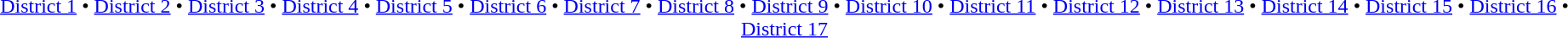<table id=toc class=toc summary=Contents>
<tr>
<td align=center><br><a href='#'>District 1</a> • <a href='#'>District 2</a> • <a href='#'>District 3</a> • <a href='#'>District 4</a> • <a href='#'>District 5</a> • <a href='#'>District 6</a> • <a href='#'>District 7</a> • <a href='#'>District 8</a> • <a href='#'>District 9</a> • <a href='#'>District 10</a> • <a href='#'>District 11</a> • <a href='#'>District 12</a> • <a href='#'>District 13</a> • <a href='#'>District 14</a> • <a href='#'>District 15</a> • <a href='#'>District 16</a> • <a href='#'>District 17</a></td>
</tr>
</table>
